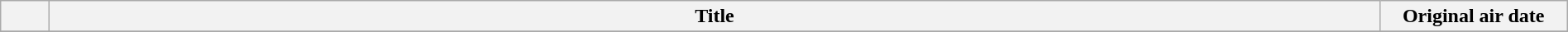<table class="wikitable" style="width:100%; margin:auto; background:#FFFFFF;">
<tr>
<th style="width:2em;"></th>
<th>Title</th>
<th style="width:9em;">Original air date</th>
</tr>
<tr>
</tr>
</table>
